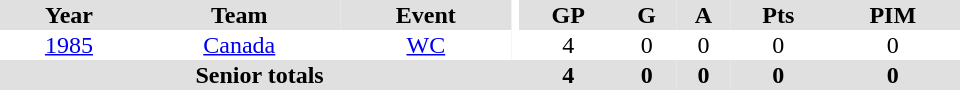<table border="0" cellpadding="1" cellspacing="0" ID="Table3" style="text-align:center; width:40em">
<tr bgcolor="#e0e0e0">
<th>Year</th>
<th>Team</th>
<th>Event</th>
<th rowspan="102" bgcolor="#ffffff"></th>
<th>GP</th>
<th>G</th>
<th>A</th>
<th>Pts</th>
<th>PIM</th>
</tr>
<tr>
<td><a href='#'>1985</a></td>
<td><a href='#'>Canada</a></td>
<td><a href='#'>WC</a></td>
<td>4</td>
<td>0</td>
<td>0</td>
<td>0</td>
<td>0</td>
</tr>
<tr bgcolor="#e0e0e0">
<th colspan="4">Senior totals</th>
<th>4</th>
<th>0</th>
<th>0</th>
<th>0</th>
<th>0</th>
</tr>
</table>
